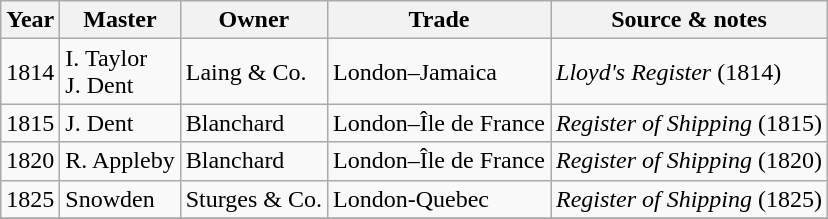<table class="sortable wikitable">
<tr>
<th>Year</th>
<th>Master</th>
<th>Owner</th>
<th>Trade</th>
<th>Source & notes</th>
</tr>
<tr>
<td>1814</td>
<td>I. Taylor<br>J. Dent</td>
<td>Laing & Co.</td>
<td>London–Jamaica</td>
<td><em>Lloyd's Register</em> (1814)</td>
</tr>
<tr>
<td>1815</td>
<td>J. Dent</td>
<td>Blanchard</td>
<td>London–Île de France</td>
<td><em>Register of Shipping</em> (1815)</td>
</tr>
<tr>
<td>1820</td>
<td>R. Appleby</td>
<td>Blanchard</td>
<td>London–Île de France</td>
<td><em>Register of Shipping</em> (1820)</td>
</tr>
<tr>
<td>1825</td>
<td>Snowden</td>
<td>Sturges & Co.</td>
<td>London-Quebec</td>
<td><em>Register of Shipping</em> (1825)</td>
</tr>
<tr>
</tr>
</table>
